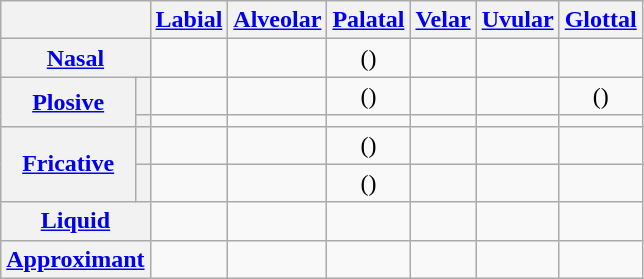<table class="wikitable" style=text-align:center>
<tr>
<th colspan="2"></th>
<th><a href='#'>Labial</a></th>
<th><a href='#'>Alveolar</a></th>
<th><a href='#'>Palatal</a></th>
<th><a href='#'>Velar</a></th>
<th><a href='#'>Uvular</a></th>
<th><a href='#'>Glottal</a></th>
</tr>
<tr>
<th colspan="2"><a href='#'>Nasal</a></th>
<td></td>
<td></td>
<td>()</td>
<td></td>
<td></td>
<td></td>
</tr>
<tr>
<th rowspan="2"><a href='#'>Plosive</a></th>
<th></th>
<td></td>
<td></td>
<td>()</td>
<td></td>
<td></td>
<td>()</td>
</tr>
<tr>
<th></th>
<td></td>
<td></td>
<td></td>
<td></td>
<td></td>
<td></td>
</tr>
<tr>
<th rowspan="2"><a href='#'>Fricative</a></th>
<th></th>
<td></td>
<td></td>
<td>()</td>
<td></td>
<td></td>
<td></td>
</tr>
<tr>
<th></th>
<td></td>
<td></td>
<td>()</td>
<td></td>
<td></td>
<td></td>
</tr>
<tr>
<th colspan="2"><a href='#'>Liquid</a></th>
<td></td>
<td></td>
<td></td>
<td></td>
<td></td>
<td></td>
</tr>
<tr>
<th colspan="2"><a href='#'>Approximant</a></th>
<td></td>
<td></td>
<td></td>
<td></td>
<td></td>
<td></td>
</tr>
</table>
